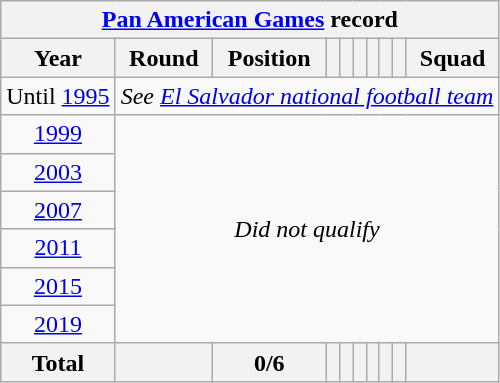<table class="wikitable" style="text-align: center;">
<tr>
<th colspan=10><a href='#'>Pan American Games</a> record</th>
</tr>
<tr>
<th>Year</th>
<th>Round</th>
<th>Position</th>
<th></th>
<th></th>
<th></th>
<th></th>
<th></th>
<th></th>
<th>Squad</th>
</tr>
<tr>
<td>Until <a href='#'>1995</a></td>
<td colspan=9><em>See <a href='#'>El Salvador national football team</a></em></td>
</tr>
<tr>
<td> <a href='#'>1999</a></td>
<td colspan=9 rowspan=6><em>Did not qualify</em></td>
</tr>
<tr>
<td> <a href='#'>2003</a></td>
</tr>
<tr>
<td> <a href='#'>2007</a></td>
</tr>
<tr>
<td> <a href='#'>2011</a></td>
</tr>
<tr>
<td> <a href='#'>2015</a></td>
</tr>
<tr>
<td> <a href='#'>2019</a></td>
</tr>
<tr>
<th>Total</th>
<th></th>
<th>0/6</th>
<th></th>
<th></th>
<th></th>
<th></th>
<th></th>
<th></th>
<th></th>
</tr>
</table>
